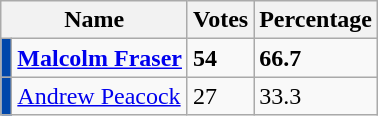<table class="wikitable">
<tr>
<th colspan="2">Name</th>
<th>Votes</th>
<th>Percentage</th>
</tr>
<tr>
<td style="background:#0047AB"></td>
<td><strong><a href='#'>Malcolm Fraser</a></strong></td>
<td><strong>54</strong></td>
<td><strong>66.7</strong></td>
</tr>
<tr>
<td style="background:#0047AB"></td>
<td><a href='#'>Andrew Peacock</a></td>
<td>27</td>
<td>33.3</td>
</tr>
</table>
